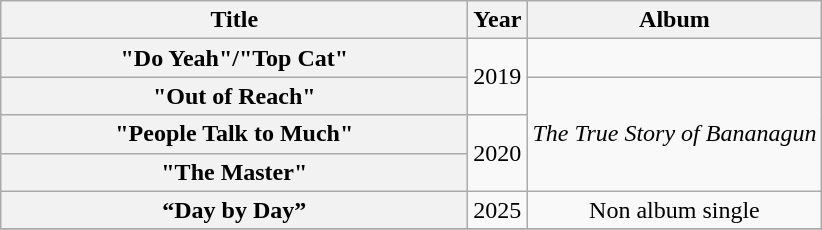<table class="wikitable plainrowheaders" style="text-align:center;">
<tr>
<th scope="col" rowspan="1" style="width:19em;">Title</th>
<th scope="col" rowspan="1" style="width:1em;">Year</th>
<th scope="col" rowspan="1">Album</th>
</tr>
<tr>
<th scope="row">"Do Yeah"/"Top Cat"</th>
<td rowspan="2">2019</td>
<td></td>
</tr>
<tr>
<th scope="row">"Out of Reach"</th>
<td rowspan="3"><em>The True Story of Bananagun</em></td>
</tr>
<tr>
<th scope="row">"People Talk to Much"</th>
<td rowspan="2">2020</td>
</tr>
<tr>
<th scope="row">"The Master"</th>
</tr>
<tr>
<th>“Day by Day”</th>
<td>2025</td>
<td>Non album single</td>
</tr>
<tr>
</tr>
</table>
